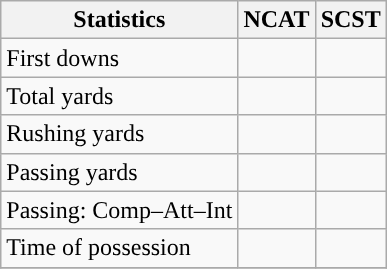<table class="wikitable" style="float: left;">
<tr>
<th>Statistics</th>
<th>NCAT</th>
<th>SCST</th>
</tr>
<tr>
<td>First downs</td>
<td></td>
<td></td>
</tr>
<tr>
<td>Total yards</td>
<td></td>
<td></td>
</tr>
<tr>
<td>Rushing yards</td>
<td></td>
<td></td>
</tr>
<tr>
<td>Passing yards</td>
<td></td>
<td></td>
</tr>
<tr>
<td>Passing: Comp–Att–Int</td>
<td></td>
<td></td>
</tr>
<tr>
<td>Time of possession</td>
<td></td>
<td></td>
</tr>
<tr>
</tr>
</table>
